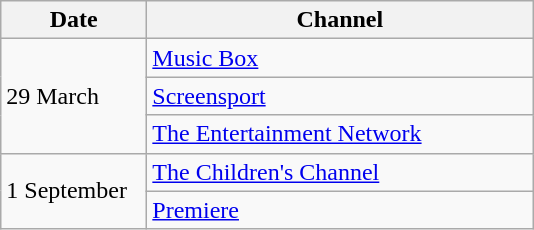<table class="wikitable">
<tr>
<th width=90>Date</th>
<th width=250>Channel</th>
</tr>
<tr>
<td rowspan="3">29 March</td>
<td><a href='#'>Music Box</a></td>
</tr>
<tr>
<td><a href='#'>Screensport</a></td>
</tr>
<tr>
<td><a href='#'>The Entertainment Network</a></td>
</tr>
<tr>
<td rowspan="2">1 September</td>
<td><a href='#'>The Children's Channel</a></td>
</tr>
<tr>
<td><a href='#'>Premiere</a></td>
</tr>
</table>
